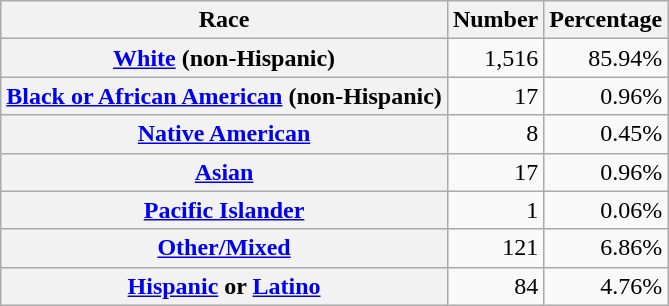<table class="wikitable" style="text-align:right">
<tr>
<th scope="col">Race</th>
<th scope="col">Number</th>
<th scope="col">Percentage</th>
</tr>
<tr>
<th scope="row"><a href='#'>White</a> (non-Hispanic)</th>
<td>1,516</td>
<td>85.94%</td>
</tr>
<tr>
<th scope="row"><a href='#'>Black or African American</a> (non-Hispanic)</th>
<td>17</td>
<td>0.96%</td>
</tr>
<tr>
<th scope="row"><a href='#'>Native American</a></th>
<td>8</td>
<td>0.45%</td>
</tr>
<tr>
<th scope="row"><a href='#'>Asian</a></th>
<td>17</td>
<td>0.96%</td>
</tr>
<tr>
<th scope="row"><a href='#'>Pacific Islander</a></th>
<td>1</td>
<td>0.06%</td>
</tr>
<tr>
<th scope="row"><a href='#'>Other/Mixed</a></th>
<td>121</td>
<td>6.86%</td>
</tr>
<tr>
<th scope="row"><a href='#'>Hispanic</a> or <a href='#'>Latino</a></th>
<td>84</td>
<td>4.76%</td>
</tr>
</table>
